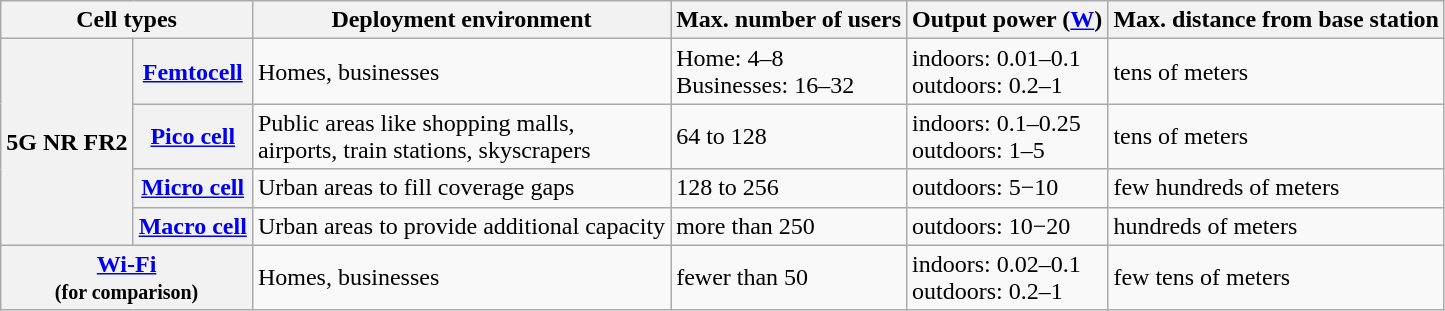<table class="wikitable">
<tr>
<th colspan="2">Cell types</th>
<th>Deployment environment</th>
<th>Max. number of users</th>
<th>Output power (<a href='#'>W</a>)</th>
<th>Max. distance from base station</th>
</tr>
<tr>
<th rowspan="4" scope="row">5G NR FR2</th>
<th scope="row"><a href='#'>Femtocell</a></th>
<td>Homes, businesses</td>
<td>Home: 4–8<br>Businesses: 16–32</td>
<td>indoors: 0.01–0.1<br>outdoors: 0.2–1</td>
<td>tens of meters</td>
</tr>
<tr>
<th scope="row"><a href='#'>Pico cell</a></th>
<td>Public areas like shopping malls,<br>airports, train stations, skyscrapers</td>
<td>64 to 128</td>
<td>indoors: 0.1–0.25<br>outdoors: 1–5</td>
<td>tens of meters</td>
</tr>
<tr>
<th scope="row"><a href='#'>Micro cell</a></th>
<td>Urban areas to fill coverage gaps</td>
<td>128 to 256</td>
<td>outdoors: 5−10</td>
<td>few hundreds of meters</td>
</tr>
<tr>
<th scope="row"><a href='#'>Macro cell</a></th>
<td>Urban areas to provide additional capacity</td>
<td>more than 250</td>
<td>outdoors: 10−20</td>
<td>hundreds of meters</td>
</tr>
<tr>
<th colspan="2" scope="row"><a href='#'>Wi-Fi</a><br><small>(for comparison)</small></th>
<td>Homes, businesses</td>
<td>fewer than 50</td>
<td>indoors: 0.02–0.1<br>outdoors: 0.2–1</td>
<td>few tens of meters</td>
</tr>
</table>
